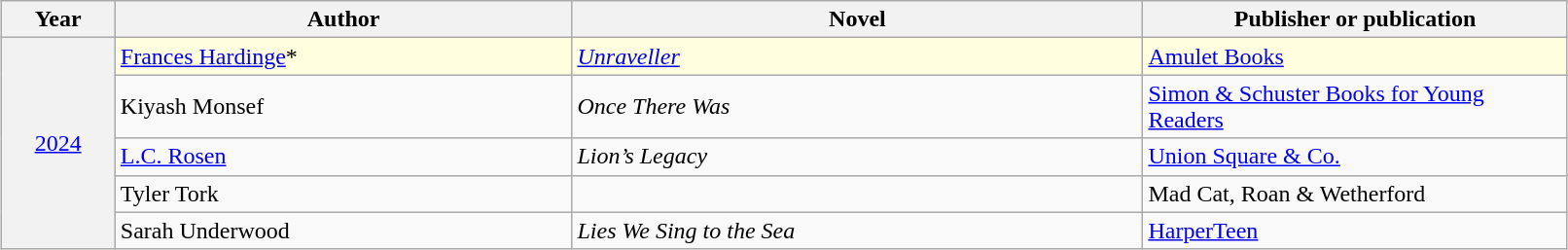<table class="sortable wikitable" width="85%" style="margin: 1em auto 1em auto">
<tr>
<th width="7%" scope="col">Year</th>
<th width="28%" scope="col">Author</th>
<th width="35%" scope="col">Novel</th>
<th width="26%" scope="col">Publisher or publication</th>
</tr>
<tr style="background:lightyellow;">
<th rowspan="5" scope="row" align="center" style="font-weight:normal;"><a href='#'>2024</a></th>
<td><a href='#'>Frances Hardinge</a>*</td>
<td><em><a href='#'>Unraveller</a></em></td>
<td><a href='#'>Amulet Books</a></td>
</tr>
<tr>
<td>Kiyash Monsef</td>
<td><em>Once There Was</em></td>
<td><a href='#'>Simon & Schuster Books for Young Readers</a></td>
</tr>
<tr>
<td><a href='#'>L.C. Rosen</a></td>
<td><em>Lion’s Legacy</em></td>
<td><a href='#'>Union Square & Co.</a></td>
</tr>
<tr>
<td>Tyler Tork</td>
<td><em></em></td>
<td>Mad Cat, Roan & Wetherford</td>
</tr>
<tr>
<td>Sarah Underwood</td>
<td><em>Lies We Sing to the Sea</em></td>
<td><a href='#'>HarperTeen</a></td>
</tr>
</table>
